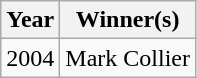<table class="wikitable sortable">
<tr>
<th>Year</th>
<th>Winner(s)</th>
</tr>
<tr>
<td>2004</td>
<td>Mark Collier</td>
</tr>
</table>
